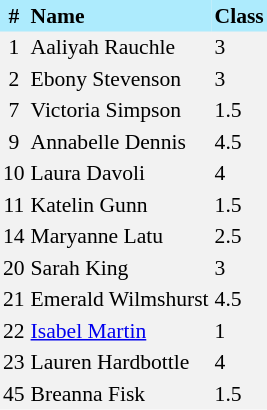<table border=0 cellpadding=2 cellspacing=0  |- bgcolor=#F2F2F2 style="text-align:center; font-size:90%;">
<tr bgcolor=#ADEBFD>
<th>#</th>
<th align=left>Name</th>
<th align=left>Class</th>
</tr>
<tr>
<td>1</td>
<td align=left>Aaliyah Rauchle</td>
<td align=left>3</td>
</tr>
<tr>
<td>2</td>
<td align=left>Ebony Stevenson</td>
<td align=left>3</td>
</tr>
<tr>
<td>7</td>
<td align=left>Victoria Simpson</td>
<td align=left>1.5</td>
</tr>
<tr>
<td>9</td>
<td align=left>Annabelle Dennis</td>
<td align=left>4.5</td>
</tr>
<tr>
<td>10</td>
<td align=left>Laura Davoli</td>
<td align=left>4</td>
</tr>
<tr>
<td>11</td>
<td align=left>Katelin Gunn</td>
<td align=left>1.5</td>
</tr>
<tr>
<td>14</td>
<td align=left>Maryanne Latu</td>
<td align=left>2.5</td>
</tr>
<tr>
<td>20</td>
<td align=left>Sarah King</td>
<td align=left>3</td>
</tr>
<tr>
<td>21</td>
<td align=left>Emerald Wilmshurst</td>
<td align=left>4.5</td>
</tr>
<tr>
<td>22</td>
<td align=left><a href='#'>Isabel Martin</a></td>
<td align=left>1</td>
</tr>
<tr>
<td>23</td>
<td align=left>Lauren Hardbottle</td>
<td align=left>4</td>
</tr>
<tr>
<td>45</td>
<td align=left>Breanna Fisk</td>
<td align=left>1.5</td>
</tr>
</table>
